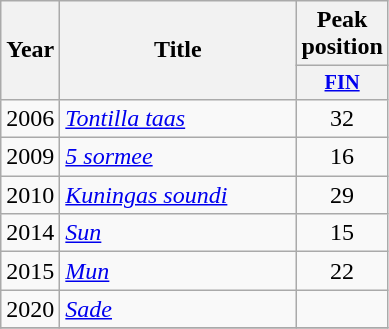<table class="wikitable">
<tr>
<th rowspan="2">Year</th>
<th rowspan="2" style="width:150px;">Title</th>
<th colspan="2">Peak<br>position</th>
</tr>
<tr>
<th style="width;font-size:85%"><a href='#'>FIN</a> <br></th>
</tr>
<tr>
<td>2006</td>
<td><em><a href='#'>Tontilla taas</a></em></td>
<td style="text-align:center;">32</td>
</tr>
<tr>
<td>2009</td>
<td><em><a href='#'>5 sormee</a></em></td>
<td style="text-align:center;">16</td>
</tr>
<tr>
<td>2010</td>
<td><em><a href='#'>Kuningas soundi</a></em></td>
<td style="text-align:center;">29</td>
</tr>
<tr>
<td>2014</td>
<td><em><a href='#'>Sun</a></em></td>
<td style="text-align:center;">15</td>
</tr>
<tr>
<td>2015</td>
<td><em><a href='#'>Mun</a></em></td>
<td style="text-align:center;">22</td>
</tr>
<tr>
<td>2020</td>
<td><em><a href='#'>Sade</a></em></td>
<td style="text-align:center;"></td>
</tr>
<tr>
</tr>
</table>
